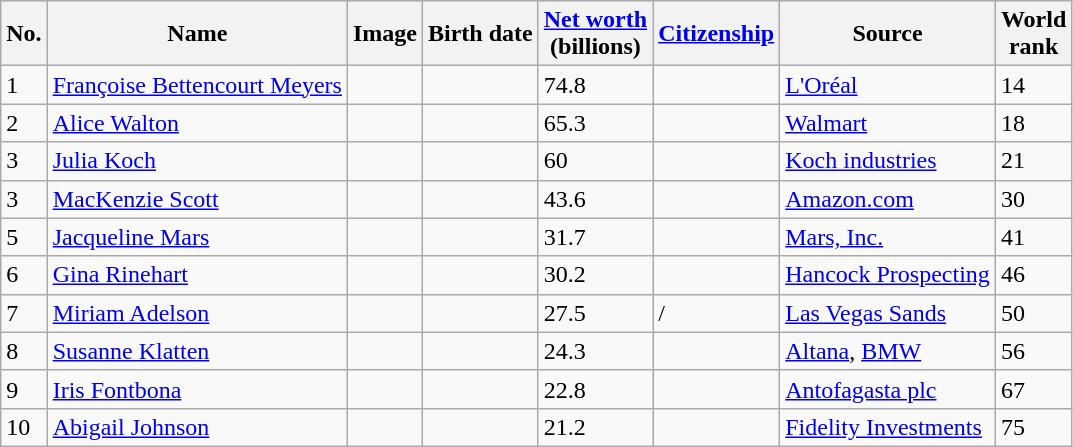<table class="wikitable sortable">
<tr>
<th>No.</th>
<th>Name</th>
<th>Image</th>
<th>Birth date</th>
<th><a href='#'>Net worth</a> <br>(billions)</th>
<th><a href='#'>Citizenship</a></th>
<th>Source</th>
<th>World<br>rank</th>
</tr>
<tr>
<td> 1</td>
<td><a href='#'>Françoise Bettencourt Meyers</a></td>
<td></td>
<td></td>
<td> 74.8</td>
<td></td>
<td><a href='#'>L'Oréal</a></td>
<td> 14</td>
</tr>
<tr>
<td> 2</td>
<td><a href='#'>Alice Walton</a></td>
<td></td>
<td></td>
<td> 65.3</td>
<td></td>
<td><a href='#'>Walmart</a></td>
<td> 18</td>
</tr>
<tr>
<td> 3</td>
<td><a href='#'>Julia Koch</a></td>
<td></td>
<td></td>
<td> 60</td>
<td></td>
<td><a href='#'>Koch industries</a></td>
<td> 21</td>
</tr>
<tr>
<td> 3</td>
<td><a href='#'>MacKenzie Scott</a></td>
<td></td>
<td></td>
<td> 43.6</td>
<td></td>
<td><a href='#'>Amazon.com</a></td>
<td> 30</td>
</tr>
<tr>
<td> 5</td>
<td><a href='#'>Jacqueline Mars</a></td>
<td></td>
<td></td>
<td> 31.7</td>
<td></td>
<td><a href='#'>Mars, Inc.</a></td>
<td> 41</td>
</tr>
<tr>
<td> 6</td>
<td><a href='#'>Gina Rinehart</a></td>
<td></td>
<td></td>
<td> 30.2</td>
<td></td>
<td><a href='#'>Hancock Prospecting</a></td>
<td> 46</td>
</tr>
<tr>
<td> 7</td>
<td><a href='#'>Miriam Adelson</a></td>
<td></td>
<td></td>
<td> 27.5</td>
<td> / </td>
<td><a href='#'>Las Vegas Sands</a></td>
<td> 50</td>
</tr>
<tr>
<td> 8</td>
<td><a href='#'>Susanne Klatten</a></td>
<td></td>
<td></td>
<td> 24.3</td>
<td></td>
<td><a href='#'>Altana</a>, <a href='#'>BMW</a></td>
<td> 56</td>
</tr>
<tr>
<td> 9</td>
<td><a href='#'>Iris Fontbona</a></td>
<td></td>
<td></td>
<td> 22.8</td>
<td></td>
<td><a href='#'>Antofagasta plc</a></td>
<td> 67</td>
</tr>
<tr>
<td> 10</td>
<td><a href='#'>Abigail Johnson</a></td>
<td></td>
<td></td>
<td> 21.2</td>
<td></td>
<td><a href='#'>Fidelity Investments</a></td>
<td> 75</td>
</tr>
</table>
